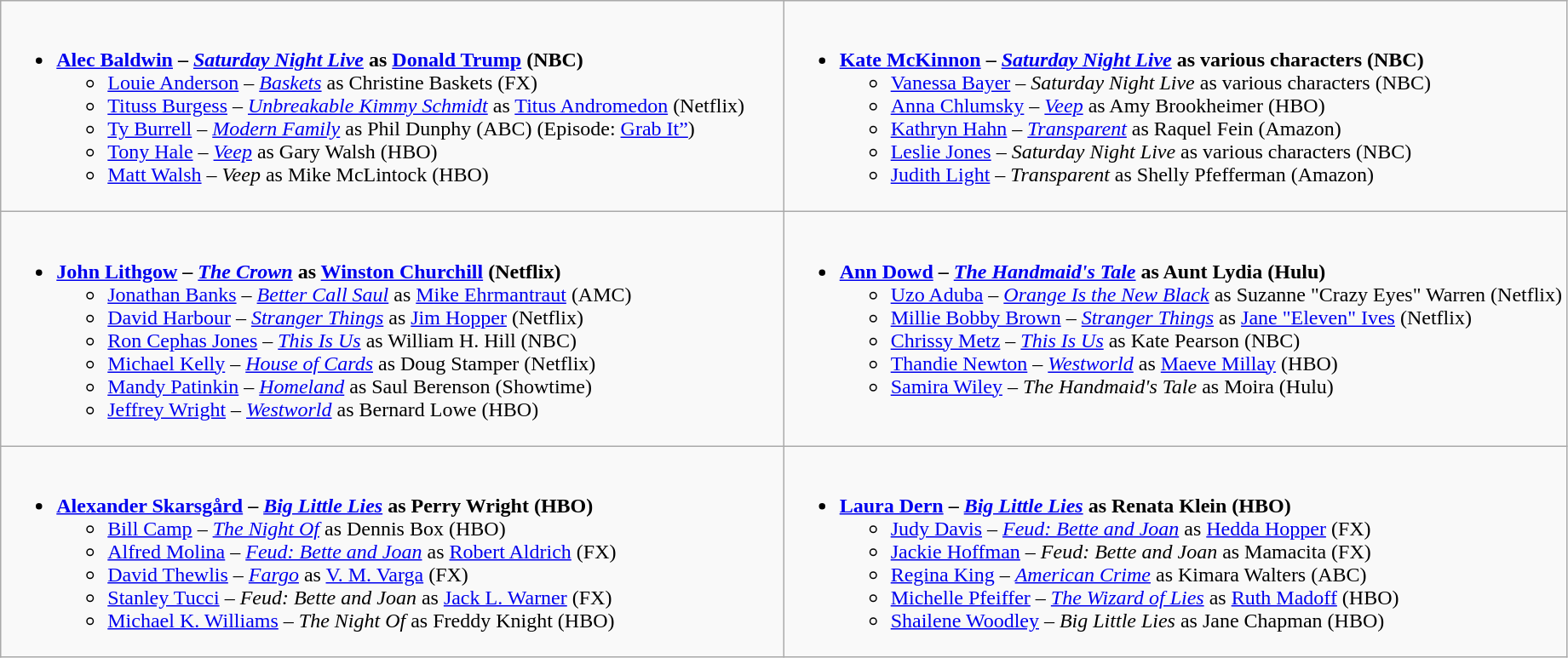<table class="wikitable">
<tr>
<td style="vertical-align:top;" width="50%"><br><ul><li><strong><a href='#'>Alec Baldwin</a> – <em><a href='#'>Saturday Night Live</a></em> as <a href='#'>Donald Trump</a> (NBC)</strong><ul><li><a href='#'>Louie Anderson</a> – <em><a href='#'>Baskets</a></em> as Christine Baskets (FX)</li><li><a href='#'>Tituss Burgess</a> – <em><a href='#'>Unbreakable Kimmy Schmidt</a></em> as <a href='#'>Titus Andromedon</a> (Netflix)</li><li><a href='#'>Ty Burrell</a> – <em><a href='#'>Modern Family</a></em> as Phil Dunphy (ABC) (Episode: <a href='#'>Grab It”</a>)</li><li><a href='#'>Tony Hale</a> – <em><a href='#'>Veep</a></em> as Gary Walsh (HBO)</li><li><a href='#'>Matt Walsh</a> – <em>Veep</em> as Mike McLintock (HBO)</li></ul></li></ul></td>
<td style="vertical-align:top;" width="50%"><br><ul><li><strong><a href='#'>Kate McKinnon</a> – <em><a href='#'>Saturday Night Live</a></em> as various characters (NBC)</strong><ul><li><a href='#'>Vanessa Bayer</a> – <em>Saturday Night Live</em> as various characters (NBC)</li><li><a href='#'>Anna Chlumsky</a> – <em><a href='#'>Veep</a></em> as Amy Brookheimer (HBO)</li><li><a href='#'>Kathryn Hahn</a> – <em><a href='#'>Transparent</a></em> as Raquel Fein (Amazon)</li><li><a href='#'>Leslie Jones</a> – <em>Saturday Night Live</em> as various characters (NBC)</li><li><a href='#'>Judith Light</a> – <em>Transparent</em> as Shelly Pfefferman (Amazon)</li></ul></li></ul></td>
</tr>
<tr>
<td style="vertical-align:top;" width="50%"><br><ul><li><strong><a href='#'>John Lithgow</a> – <em><a href='#'>The Crown</a></em> as <a href='#'>Winston Churchill</a> (Netflix)</strong><ul><li><a href='#'>Jonathan Banks</a> – <em><a href='#'>Better Call Saul</a></em> as <a href='#'>Mike Ehrmantraut</a> (AMC)</li><li><a href='#'>David Harbour</a> – <em><a href='#'>Stranger Things</a></em> as <a href='#'>Jim Hopper</a> (Netflix)</li><li><a href='#'>Ron Cephas Jones</a> – <em><a href='#'>This Is Us</a></em> as William H. Hill (NBC)</li><li><a href='#'>Michael Kelly</a> – <em><a href='#'>House of Cards</a></em> as Doug Stamper (Netflix)</li><li><a href='#'>Mandy Patinkin</a> – <em><a href='#'>Homeland</a></em> as Saul Berenson (Showtime)</li><li><a href='#'>Jeffrey Wright</a> – <em><a href='#'>Westworld</a></em> as Bernard Lowe (HBO)</li></ul></li></ul></td>
<td style="vertical-align:top;" width="50%"><br><ul><li><strong><a href='#'>Ann Dowd</a> – <em><a href='#'>The Handmaid's Tale</a></em> as Aunt Lydia (Hulu)</strong><ul><li><a href='#'>Uzo Aduba</a> – <em><a href='#'>Orange Is the New Black</a></em> as Suzanne "Crazy Eyes" Warren (Netflix)</li><li><a href='#'>Millie Bobby Brown</a> – <em><a href='#'>Stranger Things</a></em> as <a href='#'>Jane "Eleven" Ives</a> (Netflix)</li><li><a href='#'>Chrissy Metz</a> – <em><a href='#'>This Is Us</a></em> as Kate Pearson (NBC)</li><li><a href='#'>Thandie Newton</a> – <em><a href='#'>Westworld</a></em> as <a href='#'>Maeve Millay</a> (HBO)</li><li><a href='#'>Samira Wiley</a> – <em>The Handmaid's Tale</em> as Moira (Hulu)</li></ul></li></ul></td>
</tr>
<tr>
<td style="vertical-align:top;" width="50%"><br><ul><li><strong><a href='#'>Alexander Skarsgård</a> – <em><a href='#'>Big Little Lies</a></em> as Perry Wright (HBO)</strong><ul><li><a href='#'>Bill Camp</a> – <em><a href='#'>The Night Of</a></em> as Dennis Box (HBO)</li><li><a href='#'>Alfred Molina</a> – <em><a href='#'>Feud: Bette and Joan</a></em> as <a href='#'>Robert Aldrich</a> (FX)</li><li><a href='#'>David Thewlis</a> – <em><a href='#'>Fargo</a></em> as <a href='#'>V. M. Varga</a> (FX)</li><li><a href='#'>Stanley Tucci</a> – <em>Feud: Bette and Joan</em> as <a href='#'>Jack L. Warner</a> (FX)</li><li><a href='#'>Michael K. Williams</a> – <em>The Night Of</em> as Freddy Knight (HBO)</li></ul></li></ul></td>
<td style="vertical-align:top;" width="50%"><br><ul><li><strong><a href='#'>Laura Dern</a> – <em><a href='#'>Big Little Lies</a></em> as Renata Klein (HBO)</strong><ul><li><a href='#'>Judy Davis</a> – <em><a href='#'>Feud: Bette and Joan</a></em> as <a href='#'>Hedda Hopper</a> (FX)</li><li><a href='#'>Jackie Hoffman</a> – <em>Feud: Bette and Joan</em> as Mamacita (FX)</li><li><a href='#'>Regina King</a> – <em><a href='#'>American Crime</a></em> as Kimara Walters (ABC)</li><li><a href='#'>Michelle Pfeiffer</a> – <em><a href='#'>The Wizard of Lies</a></em> as <a href='#'>Ruth Madoff</a> (HBO)</li><li><a href='#'>Shailene Woodley</a> – <em>Big Little Lies</em> as Jane Chapman (HBO)</li></ul></li></ul></td>
</tr>
</table>
